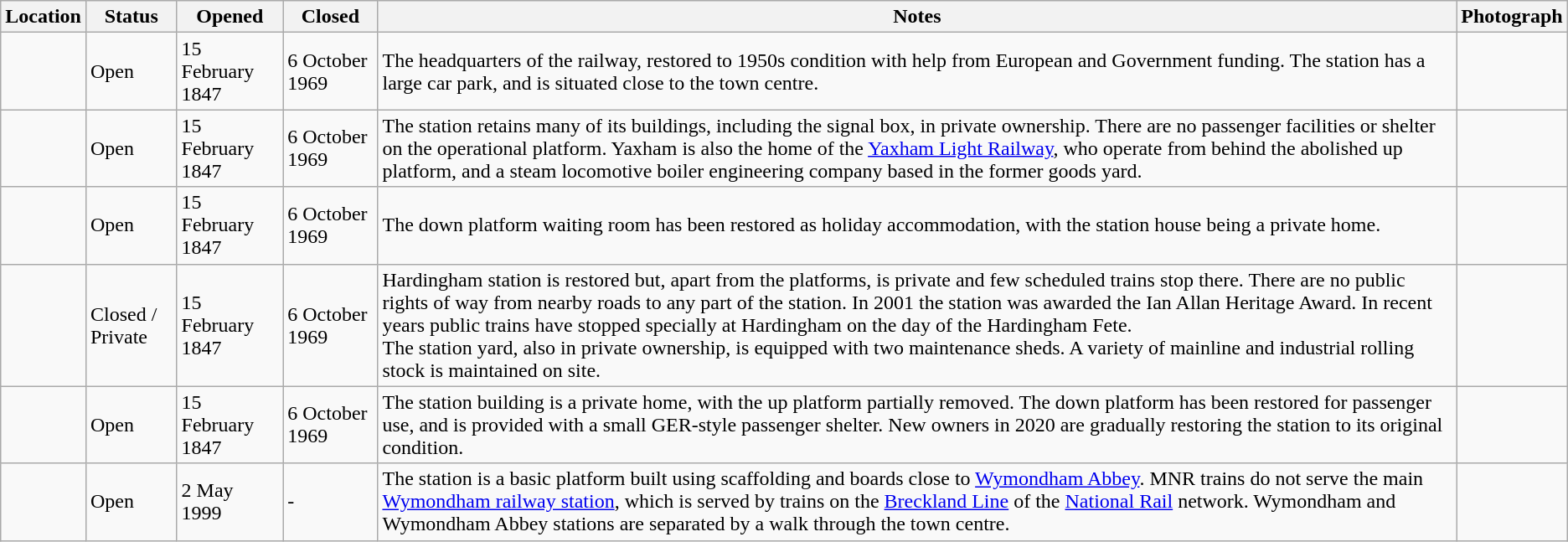<table class="wikitable">
<tr>
<th>Location</th>
<th>Status</th>
<th>Opened</th>
<th>Closed</th>
<th>Notes</th>
<th>Photograph</th>
</tr>
<tr>
<td></td>
<td>Open</td>
<td>15 February 1847</td>
<td>6 October 1969</td>
<td>The headquarters of the railway, restored to 1950s condition with help from European and Government funding. The station has a large car park, and is situated close to the town centre.</td>
<td></td>
</tr>
<tr>
<td></td>
<td>Open</td>
<td>15 February 1847</td>
<td>6 October 1969</td>
<td>The station retains many of its buildings, including the signal box, in private ownership. There are no passenger facilities or shelter on the operational platform.  Yaxham is also the home of the <a href='#'>Yaxham Light Railway</a>, who operate from behind the abolished up platform, and a steam locomotive boiler engineering company based in the former goods yard.</td>
<td></td>
</tr>
<tr>
<td></td>
<td>Open</td>
<td>15 February 1847</td>
<td>6 October 1969</td>
<td>The down platform waiting room has been restored as holiday accommodation, with the station house being a private home.</td>
<td></td>
</tr>
<tr>
<td></td>
<td>Closed / Private</td>
<td>15 February 1847</td>
<td>6 October 1969</td>
<td>Hardingham station is restored but, apart from the platforms, is private and few scheduled trains stop there. There are no public rights of way from nearby roads to any part of the station. In 2001 the station was awarded the Ian Allan Heritage Award. In recent years public trains have stopped specially at Hardingham on the day of the Hardingham Fete.<br>The station yard, also in private ownership, is equipped with two maintenance sheds. A variety of mainline and industrial rolling stock is maintained on site.</td>
<td></td>
</tr>
<tr>
<td></td>
<td>Open</td>
<td>15 February 1847</td>
<td>6 October 1969</td>
<td>The station building is a private home, with the up platform partially removed.  The down platform has been restored for passenger use, and is provided with a small GER-style passenger shelter. New owners in 2020 are gradually restoring the station to its original condition.</td>
<td></td>
</tr>
<tr>
<td></td>
<td>Open</td>
<td>2 May 1999</td>
<td>-</td>
<td>The station is a basic platform built using scaffolding and boards close to <a href='#'>Wymondham Abbey</a>. MNR trains do not serve the main <a href='#'>Wymondham railway station</a>, which is served by trains on the <a href='#'>Breckland Line</a> of the <a href='#'>National Rail</a> network. Wymondham and Wymondham Abbey stations are separated by a  walk through the town centre.</td>
<td></td>
</tr>
</table>
